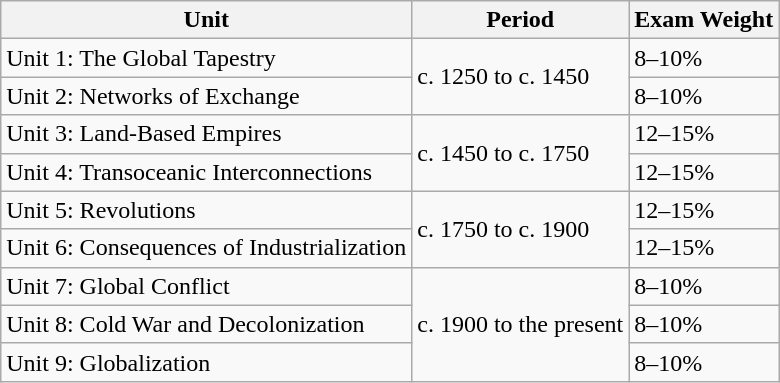<table class="wikitable">
<tr>
<th>Unit</th>
<th>Period</th>
<th>Exam Weight</th>
</tr>
<tr>
<td>Unit 1: The Global Tapestry</td>
<td rowspan="2">c. 1250 to c. 1450</td>
<td>8–10%</td>
</tr>
<tr>
<td>Unit 2: Networks of Exchange</td>
<td>8–10%</td>
</tr>
<tr>
<td>Unit 3: Land-Based Empires</td>
<td rowspan="2">c. 1450 to c. 1750</td>
<td>12–15%</td>
</tr>
<tr>
<td>Unit 4: Transoceanic Interconnections</td>
<td>12–15%</td>
</tr>
<tr>
<td>Unit 5: Revolutions</td>
<td rowspan="2">c. 1750 to c. 1900</td>
<td>12–15%</td>
</tr>
<tr>
<td>Unit 6: Consequences of Industrialization</td>
<td>12–15%</td>
</tr>
<tr>
<td>Unit 7: Global Conflict</td>
<td rowspan="3">c. 1900 to the present</td>
<td>8–10%</td>
</tr>
<tr>
<td>Unit 8: Cold War and Decolonization</td>
<td>8–10%</td>
</tr>
<tr>
<td>Unit 9: Globalization</td>
<td>8–10%</td>
</tr>
</table>
